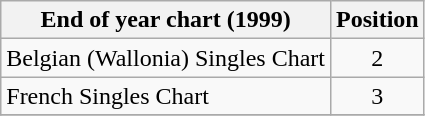<table class="wikitable sortable">
<tr>
<th align="left">End of year chart (1999)</th>
<th align="center">Position</th>
</tr>
<tr>
<td align="left">Belgian (Wallonia) Singles Chart</td>
<td align="center">2</td>
</tr>
<tr>
<td align="left">French Singles Chart</td>
<td align="center">3</td>
</tr>
<tr>
</tr>
</table>
